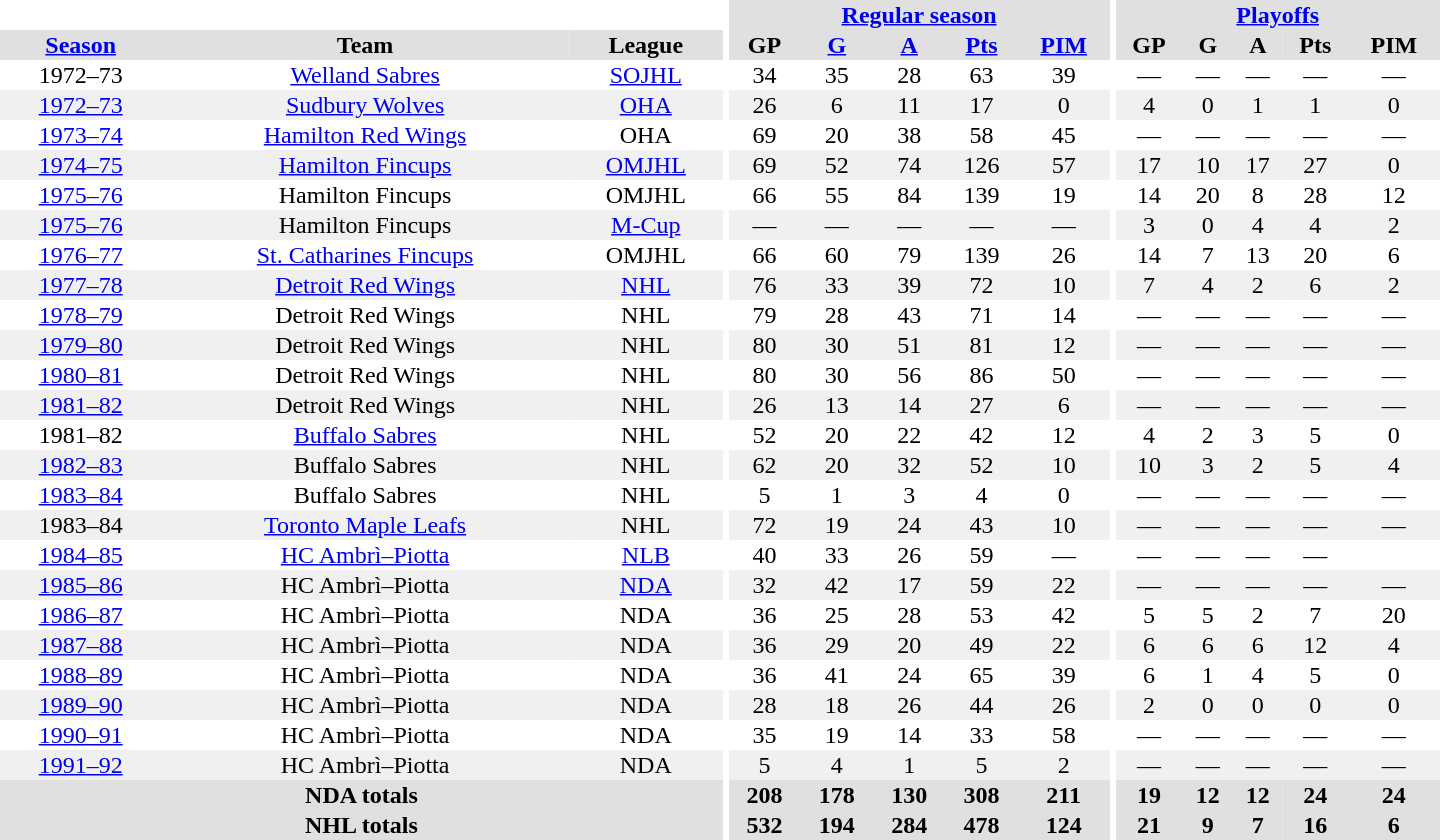<table border="0" cellpadding="1" cellspacing="0" style="text-align:center; width:60em">
<tr bgcolor="#e0e0e0">
<th colspan="3" bgcolor="#ffffff"></th>
<th rowspan="100" bgcolor="#ffffff"></th>
<th colspan="5"><a href='#'>Regular season</a></th>
<th rowspan="100" bgcolor="#ffffff"></th>
<th colspan="5"><a href='#'>Playoffs</a></th>
</tr>
<tr bgcolor="#e0e0e0">
<th><a href='#'>Season</a></th>
<th>Team</th>
<th>League</th>
<th>GP</th>
<th><a href='#'>G</a></th>
<th><a href='#'>A</a></th>
<th><a href='#'>Pts</a></th>
<th><a href='#'>PIM</a></th>
<th>GP</th>
<th>G</th>
<th>A</th>
<th>Pts</th>
<th>PIM</th>
</tr>
<tr>
<td>1972–73</td>
<td><a href='#'>Welland Sabres</a></td>
<td><a href='#'>SOJHL</a></td>
<td>34</td>
<td>35</td>
<td>28</td>
<td>63</td>
<td>39</td>
<td>—</td>
<td>—</td>
<td>—</td>
<td>—</td>
<td>—</td>
</tr>
<tr bgcolor="#f0f0f0">
<td><a href='#'>1972–73</a></td>
<td><a href='#'>Sudbury Wolves</a></td>
<td><a href='#'>OHA</a></td>
<td>26</td>
<td>6</td>
<td>11</td>
<td>17</td>
<td>0</td>
<td>4</td>
<td>0</td>
<td>1</td>
<td>1</td>
<td>0</td>
</tr>
<tr>
<td><a href='#'>1973–74</a></td>
<td><a href='#'>Hamilton Red Wings</a></td>
<td>OHA</td>
<td>69</td>
<td>20</td>
<td>38</td>
<td>58</td>
<td>45</td>
<td>—</td>
<td>—</td>
<td>—</td>
<td>—</td>
<td>—</td>
</tr>
<tr bgcolor="#f0f0f0">
<td><a href='#'>1974–75</a></td>
<td><a href='#'>Hamilton Fincups</a></td>
<td><a href='#'>OMJHL</a></td>
<td>69</td>
<td>52</td>
<td>74</td>
<td>126</td>
<td>57</td>
<td>17</td>
<td>10</td>
<td>17</td>
<td>27</td>
<td>0</td>
</tr>
<tr>
<td><a href='#'>1975–76</a></td>
<td>Hamilton Fincups</td>
<td>OMJHL</td>
<td>66</td>
<td>55</td>
<td>84</td>
<td>139</td>
<td>19</td>
<td>14</td>
<td>20</td>
<td>8</td>
<td>28</td>
<td>12</td>
</tr>
<tr bgcolor="#f0f0f0">
<td><a href='#'>1975–76</a></td>
<td>Hamilton Fincups</td>
<td><a href='#'>M-Cup</a></td>
<td>—</td>
<td>—</td>
<td>—</td>
<td>—</td>
<td>—</td>
<td>3</td>
<td>0</td>
<td>4</td>
<td>4</td>
<td>2</td>
</tr>
<tr>
<td><a href='#'>1976–77</a></td>
<td><a href='#'>St. Catharines Fincups</a></td>
<td>OMJHL</td>
<td>66</td>
<td>60</td>
<td>79</td>
<td>139</td>
<td>26</td>
<td>14</td>
<td>7</td>
<td>13</td>
<td>20</td>
<td>6</td>
</tr>
<tr bgcolor="#f0f0f0">
<td><a href='#'>1977–78</a></td>
<td><a href='#'>Detroit Red Wings</a></td>
<td><a href='#'>NHL</a></td>
<td>76</td>
<td>33</td>
<td>39</td>
<td>72</td>
<td>10</td>
<td>7</td>
<td>4</td>
<td>2</td>
<td>6</td>
<td>2</td>
</tr>
<tr>
<td><a href='#'>1978–79</a></td>
<td>Detroit Red Wings</td>
<td>NHL</td>
<td>79</td>
<td>28</td>
<td>43</td>
<td>71</td>
<td>14</td>
<td>—</td>
<td>—</td>
<td>—</td>
<td>—</td>
<td>—</td>
</tr>
<tr bgcolor="#f0f0f0">
<td><a href='#'>1979–80</a></td>
<td>Detroit Red Wings</td>
<td>NHL</td>
<td>80</td>
<td>30</td>
<td>51</td>
<td>81</td>
<td>12</td>
<td>—</td>
<td>—</td>
<td>—</td>
<td>—</td>
<td>—</td>
</tr>
<tr>
<td><a href='#'>1980–81</a></td>
<td>Detroit Red Wings</td>
<td>NHL</td>
<td>80</td>
<td>30</td>
<td>56</td>
<td>86</td>
<td>50</td>
<td>—</td>
<td>—</td>
<td>—</td>
<td>—</td>
<td>—</td>
</tr>
<tr bgcolor="#f0f0f0">
<td><a href='#'>1981–82</a></td>
<td>Detroit Red Wings</td>
<td>NHL</td>
<td>26</td>
<td>13</td>
<td>14</td>
<td>27</td>
<td>6</td>
<td>—</td>
<td>—</td>
<td>—</td>
<td>—</td>
<td>—</td>
</tr>
<tr>
<td>1981–82</td>
<td><a href='#'>Buffalo Sabres</a></td>
<td>NHL</td>
<td>52</td>
<td>20</td>
<td>22</td>
<td>42</td>
<td>12</td>
<td>4</td>
<td>2</td>
<td>3</td>
<td>5</td>
<td>0</td>
</tr>
<tr bgcolor="#f0f0f0">
<td><a href='#'>1982–83</a></td>
<td>Buffalo Sabres</td>
<td>NHL</td>
<td>62</td>
<td>20</td>
<td>32</td>
<td>52</td>
<td>10</td>
<td>10</td>
<td>3</td>
<td>2</td>
<td>5</td>
<td>4</td>
</tr>
<tr>
<td><a href='#'>1983–84</a></td>
<td>Buffalo Sabres</td>
<td>NHL</td>
<td>5</td>
<td>1</td>
<td>3</td>
<td>4</td>
<td>0</td>
<td>—</td>
<td>—</td>
<td>—</td>
<td>—</td>
<td>—</td>
</tr>
<tr bgcolor="#f0f0f0">
<td>1983–84</td>
<td><a href='#'>Toronto Maple Leafs</a></td>
<td>NHL</td>
<td>72</td>
<td>19</td>
<td>24</td>
<td>43</td>
<td>10</td>
<td>—</td>
<td>—</td>
<td>—</td>
<td>—</td>
<td>—</td>
</tr>
<tr>
<td><a href='#'>1984–85</a></td>
<td><a href='#'>HC Ambrì–Piotta</a></td>
<td><a href='#'>NLB</a></td>
<td>40</td>
<td>33</td>
<td>26</td>
<td>59</td>
<td>—</td>
<td>—</td>
<td>—</td>
<td>—</td>
<td>—</td>
</tr>
<tr bgcolor="#f0f0f0">
<td><a href='#'>1985–86</a></td>
<td>HC Ambrì–Piotta</td>
<td><a href='#'>NDA</a></td>
<td>32</td>
<td>42</td>
<td>17</td>
<td>59</td>
<td>22</td>
<td>—</td>
<td>—</td>
<td>—</td>
<td>—</td>
<td>—</td>
</tr>
<tr>
<td><a href='#'>1986–87</a></td>
<td>HC Ambrì–Piotta</td>
<td>NDA</td>
<td>36</td>
<td>25</td>
<td>28</td>
<td>53</td>
<td>42</td>
<td>5</td>
<td>5</td>
<td>2</td>
<td>7</td>
<td>20</td>
</tr>
<tr bgcolor="#f0f0f0">
<td><a href='#'>1987–88</a></td>
<td>HC Ambrì–Piotta</td>
<td>NDA</td>
<td>36</td>
<td>29</td>
<td>20</td>
<td>49</td>
<td>22</td>
<td>6</td>
<td>6</td>
<td>6</td>
<td>12</td>
<td>4</td>
</tr>
<tr>
<td><a href='#'>1988–89</a></td>
<td>HC Ambrì–Piotta</td>
<td>NDA</td>
<td>36</td>
<td>41</td>
<td>24</td>
<td>65</td>
<td>39</td>
<td>6</td>
<td>1</td>
<td>4</td>
<td>5</td>
<td>0</td>
</tr>
<tr bgcolor="#f0f0f0">
<td><a href='#'>1989–90</a></td>
<td>HC Ambrì–Piotta</td>
<td>NDA</td>
<td>28</td>
<td>18</td>
<td>26</td>
<td>44</td>
<td>26</td>
<td>2</td>
<td>0</td>
<td>0</td>
<td>0</td>
<td>0</td>
</tr>
<tr>
<td><a href='#'>1990–91</a></td>
<td>HC Ambrì–Piotta</td>
<td>NDA</td>
<td>35</td>
<td>19</td>
<td>14</td>
<td>33</td>
<td>58</td>
<td>—</td>
<td>—</td>
<td>—</td>
<td>—</td>
<td>—</td>
</tr>
<tr bgcolor="#f0f0f0">
<td><a href='#'>1991–92</a></td>
<td>HC Ambrì–Piotta</td>
<td>NDA</td>
<td>5</td>
<td>4</td>
<td>1</td>
<td>5</td>
<td>2</td>
<td>—</td>
<td>—</td>
<td>—</td>
<td>—</td>
<td>—</td>
</tr>
<tr bgcolor="#e0e0e0">
<th colspan="3">NDA totals</th>
<th>208</th>
<th>178</th>
<th>130</th>
<th>308</th>
<th>211</th>
<th>19</th>
<th>12</th>
<th>12</th>
<th>24</th>
<th>24</th>
</tr>
<tr bgcolor="#e0e0e0">
<th colspan="3">NHL totals</th>
<th>532</th>
<th>194</th>
<th>284</th>
<th>478</th>
<th>124</th>
<th>21</th>
<th>9</th>
<th>7</th>
<th>16</th>
<th>6</th>
</tr>
</table>
